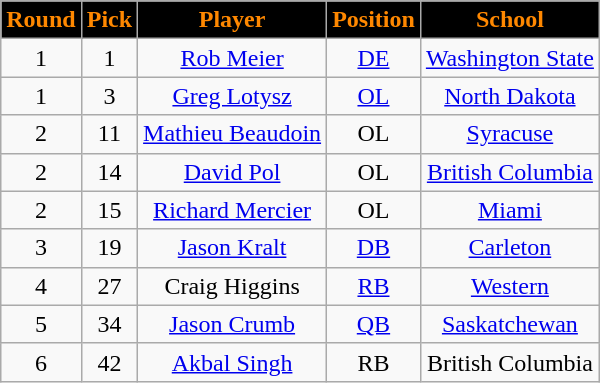<table class="wikitable sortable">
<tr>
<th style="background:black;color:#FF8800;">Round</th>
<th style="background:black;color:#FF8800;">Pick</th>
<th style="background:black;color:#FF8800;">Player</th>
<th style="background:black;color:#FF8800;">Position</th>
<th style="background:black;color:#FF8800;">School</th>
</tr>
<tr align="center">
<td align=center>1</td>
<td>1</td>
<td><a href='#'>Rob Meier</a></td>
<td><a href='#'>DE</a></td>
<td><a href='#'>Washington State</a></td>
</tr>
<tr align="center">
<td align=center>1</td>
<td>3</td>
<td><a href='#'>Greg Lotysz</a></td>
<td><a href='#'>OL</a></td>
<td><a href='#'>North Dakota</a></td>
</tr>
<tr align="center">
<td align=center>2</td>
<td>11</td>
<td><a href='#'>Mathieu Beaudoin</a></td>
<td>OL</td>
<td><a href='#'>Syracuse</a></td>
</tr>
<tr align="center">
<td align=center>2</td>
<td>14</td>
<td><a href='#'>David Pol</a></td>
<td>OL</td>
<td><a href='#'>British Columbia</a></td>
</tr>
<tr align="center">
<td align=center>2</td>
<td>15</td>
<td><a href='#'>Richard Mercier</a></td>
<td>OL</td>
<td><a href='#'>Miami</a></td>
</tr>
<tr align="center">
<td align=center>3</td>
<td>19</td>
<td><a href='#'>Jason Kralt</a></td>
<td><a href='#'>DB</a></td>
<td><a href='#'>Carleton</a></td>
</tr>
<tr align="center">
<td align=center>4</td>
<td>27</td>
<td>Craig Higgins</td>
<td><a href='#'>RB</a></td>
<td><a href='#'>Western</a></td>
</tr>
<tr align="center">
<td align=center>5</td>
<td>34</td>
<td><a href='#'>Jason Crumb</a></td>
<td><a href='#'>QB</a></td>
<td><a href='#'>Saskatchewan</a></td>
</tr>
<tr align="center">
<td align=center>6</td>
<td>42</td>
<td><a href='#'>Akbal Singh</a></td>
<td>RB</td>
<td>British Columbia</td>
</tr>
</table>
